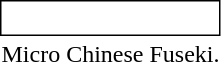<table style="margin:1em;">
<tr>
<td style="border: solid thin; padding: 2px;"><br></td>
</tr>
<tr>
<td style="text-align:center">Micro Chinese Fuseki.</td>
</tr>
</table>
